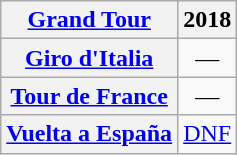<table class="wikitable plainrowheaders">
<tr>
<th scope="col"><a href='#'>Grand Tour</a></th>
<th scope="col">2018</th>
</tr>
<tr style="text-align:center;">
<th scope="row"> <a href='#'>Giro d'Italia</a></th>
<td>—</td>
</tr>
<tr style="text-align:center;">
<th scope="row"> <a href='#'>Tour de France</a></th>
<td>—</td>
</tr>
<tr style="text-align:center;">
<th scope="row"> <a href='#'>Vuelta a España</a></th>
<td><a href='#'>DNF</a></td>
</tr>
</table>
